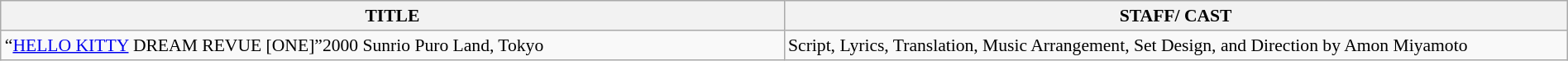<table class="wikitable"  style="font-size:90%; width:100%;">
<tr>
<th>TITLE</th>
<th>STAFF/ CAST</th>
</tr>
<tr valign="top">
<td style="width:50%">“<a href='#'>HELLO KITTY</a> DREAM REVUE [ONE]”2000 Sunrio Puro Land, Tokyo</td>
<td>Script, Lyrics, Translation, Music Arrangement, Set Design, and Direction by Amon Miyamoto</td>
</tr>
</table>
